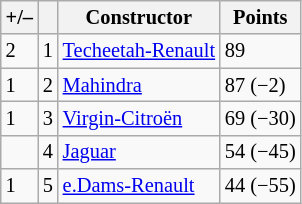<table class="wikitable" style="font-size: 85%">
<tr>
<th scope="col">+/–</th>
<th scope="col"></th>
<th scope="col">Constructor</th>
<th scope="col">Points</th>
</tr>
<tr>
<td align="left"> 2</td>
<td align="center">1</td>
<td> <a href='#'>Techeetah-Renault</a></td>
<td align="left">89</td>
</tr>
<tr>
<td align="left"> 1</td>
<td align="center">2</td>
<td> <a href='#'>Mahindra</a></td>
<td align="left">87 (−2)</td>
</tr>
<tr>
<td align="left"> 1</td>
<td align="center">3</td>
<td> <a href='#'>Virgin-Citroën</a></td>
<td align="left">69 (−30)</td>
</tr>
<tr>
<td align="left"></td>
<td align="center">4</td>
<td> <a href='#'>Jaguar</a></td>
<td align="left">54 (−45)</td>
</tr>
<tr>
<td align="left"> 1</td>
<td align="center">5</td>
<td> <a href='#'>e.Dams-Renault</a></td>
<td align="left">44 (−55)</td>
</tr>
</table>
